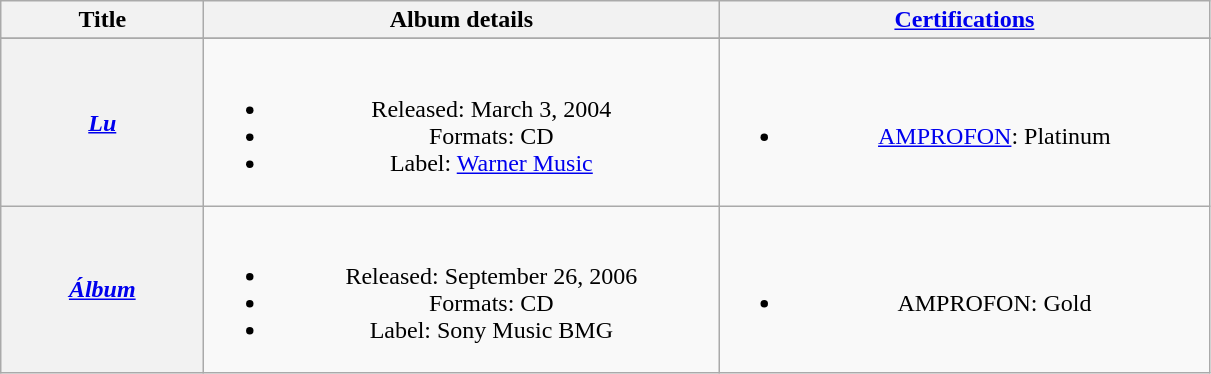<table class="wikitable plainrowheaders" style="text-align:center;">
<tr>
<th rowspan="1" scope="col" style="width:8em;">Title</th>
<th rowspan="1" scope="col" style="width:21em;">Album details</th>
<th rowspan="1" scope="col" style="width:20em;"><a href='#'>Certifications</a></th>
</tr>
<tr>
</tr>
<tr>
<th scope="row" align="center"><strong><em><a href='#'>Lu</a></em></strong></th>
<td><br><ul><li>Released: March 3, 2004</li><li>Formats: CD</li><li>Label: <a href='#'>Warner Music</a></li></ul></td>
<td><br><ul><li><a href='#'>AMPROFON</a>: Platinum</li></ul></td>
</tr>
<tr>
<th scope="row" align="center"><strong><em><a href='#'>Álbum</a></em></strong></th>
<td><br><ul><li>Released: September 26, 2006</li><li>Formats: CD</li><li>Label: Sony Music BMG</li></ul></td>
<td><br><ul><li>AMPROFON: Gold</li></ul></td>
</tr>
</table>
